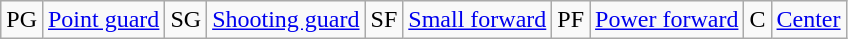<table class="wikitable">
<tr>
<td>PG</td>
<td><a href='#'>Point guard</a></td>
<td>SG</td>
<td><a href='#'>Shooting guard</a></td>
<td>SF</td>
<td><a href='#'>Small forward</a></td>
<td>PF</td>
<td><a href='#'>Power forward</a></td>
<td>C</td>
<td><a href='#'>Center</a></td>
</tr>
</table>
